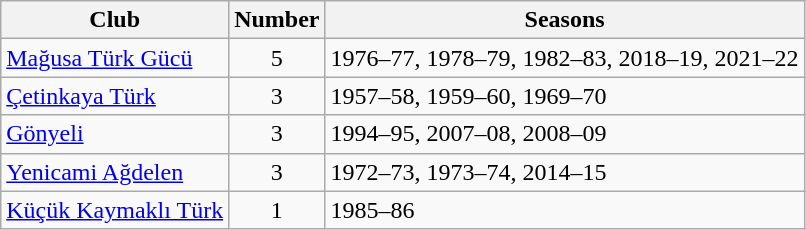<table class="wikitable sortable">
<tr>
<th>Club</th>
<th>Number</th>
<th>Seasons</th>
</tr>
<tr>
<td><a href='#'>Mağusa Türk Gücü</a></td>
<td style="text-align:center">5</td>
<td>1976–77, 1978–79, 1982–83, 2018–19, 2021–22</td>
</tr>
<tr>
<td><a href='#'>Çetinkaya Türk</a></td>
<td style="text-align:center">3</td>
<td>1957–58, 1959–60, 1969–70</td>
</tr>
<tr>
<td><a href='#'>Gönyeli</a></td>
<td style="text-align:center">3</td>
<td>1994–95, 2007–08, 2008–09</td>
</tr>
<tr>
<td><a href='#'>Yenicami Ağdelen</a></td>
<td style="text-align:center">3</td>
<td>1972–73, 1973–74, 2014–15</td>
</tr>
<tr>
<td><a href='#'>Küçük Kaymaklı Türk</a></td>
<td style="text-align:center">1</td>
<td>1985–86</td>
</tr>
</table>
